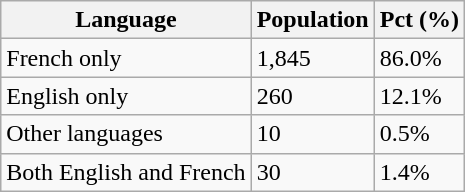<table class="wikitable">
<tr>
<th>Language</th>
<th>Population</th>
<th>Pct (%)</th>
</tr>
<tr>
<td>French only</td>
<td>1,845</td>
<td>86.0%</td>
</tr>
<tr>
<td>English only</td>
<td>260</td>
<td>12.1%</td>
</tr>
<tr>
<td>Other languages</td>
<td>10</td>
<td>0.5%</td>
</tr>
<tr>
<td>Both English and French</td>
<td>30</td>
<td>1.4%</td>
</tr>
</table>
